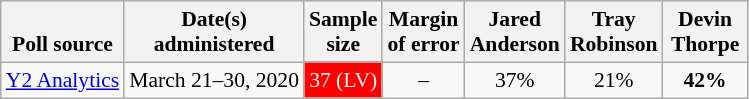<table class="wikitable" style="font-size:90%;text-align:center;">
<tr valign=bottom>
<th>Poll source</th>
<th>Date(s)<br>administered</th>
<th>Sample<br>size</th>
<th>Margin<br>of error</th>
<th style="width:50px;">Jared<br>Anderson</th>
<th style="width:50px;">Tray<br>Robinson</th>
<th style="width:50px;">Devin<br>Thorpe</th>
</tr>
<tr>
<td style="text-align:left;"><a href='#'>Y2 Analytics</a></td>
<td>March 21–30, 2020</td>
<td style="background: red; color: white;">37 (LV)</td>
<td>–</td>
<td>37%</td>
<td>21%</td>
<td><strong>42%</strong></td>
</tr>
</table>
